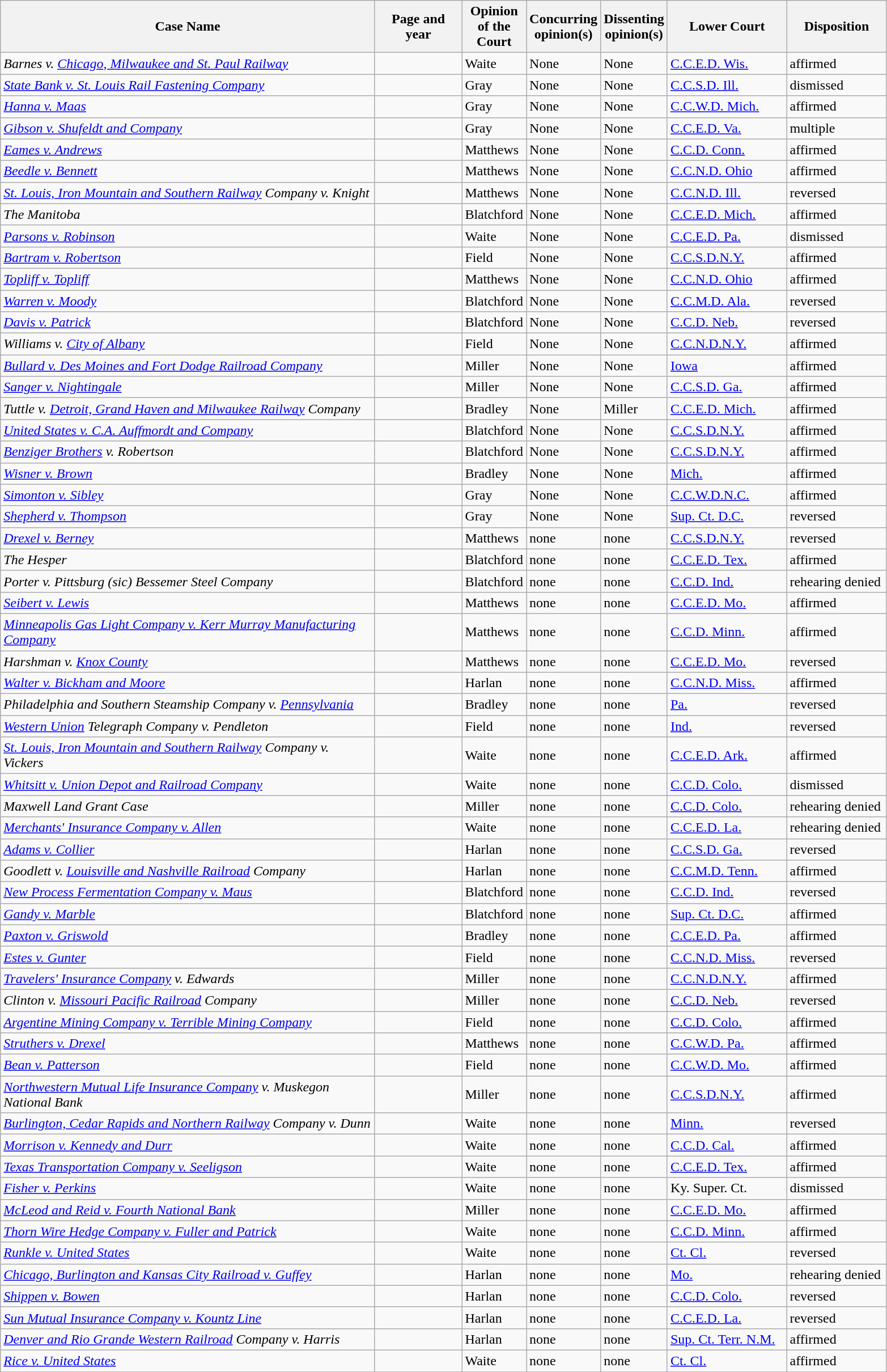<table class="wikitable sortable">
<tr>
<th scope="col" style="width: 433px;">Case Name</th>
<th scope="col" style="width: 95px;">Page and year</th>
<th scope="col" style="width: 10px;">Opinion of the Court</th>
<th scope="col" style="width: 10px;">Concurring opinion(s)</th>
<th scope="col" style="width: 10px;">Dissenting opinion(s)</th>
<th scope="col" style="width: 133px;">Lower Court</th>
<th scope="col" style="width: 110px;">Disposition</th>
</tr>
<tr>
<td><em>Barnes v. <a href='#'>Chicago, Milwaukee and St. Paul Railway</a></em></td>
<td align="right"></td>
<td>Waite</td>
<td>None</td>
<td>None</td>
<td><a href='#'>C.C.E.D. Wis.</a></td>
<td>affirmed</td>
</tr>
<tr>
<td><em><a href='#'>State Bank v. St. Louis Rail Fastening Company</a></em></td>
<td align="right"></td>
<td>Gray</td>
<td>None</td>
<td>None</td>
<td><a href='#'>C.C.S.D. Ill.</a></td>
<td>dismissed</td>
</tr>
<tr>
<td><em><a href='#'>Hanna v. Maas</a></em></td>
<td align="right"></td>
<td>Gray</td>
<td>None</td>
<td>None</td>
<td><a href='#'>C.C.W.D. Mich.</a></td>
<td>affirmed</td>
</tr>
<tr>
<td><em><a href='#'>Gibson v. Shufeldt and Company</a></em></td>
<td align="right"></td>
<td>Gray</td>
<td>None</td>
<td>None</td>
<td><a href='#'>C.C.E.D. Va.</a></td>
<td>multiple</td>
</tr>
<tr>
<td><em><a href='#'>Eames v. Andrews</a></em></td>
<td align="right"></td>
<td>Matthews</td>
<td>None</td>
<td>None</td>
<td><a href='#'>C.C.D. Conn.</a></td>
<td>affirmed</td>
</tr>
<tr>
<td><em><a href='#'>Beedle v. Bennett</a></em></td>
<td align="right"></td>
<td>Matthews</td>
<td>None</td>
<td>None</td>
<td><a href='#'>C.C.N.D. Ohio</a></td>
<td>affirmed</td>
</tr>
<tr>
<td><em><a href='#'>St. Louis, Iron Mountain and Southern Railway</a> Company v. Knight</em></td>
<td align="right"></td>
<td>Matthews</td>
<td>None</td>
<td>None</td>
<td><a href='#'>C.C.N.D. Ill.</a></td>
<td>reversed</td>
</tr>
<tr>
<td><em>The Manitoba</em></td>
<td align="right"></td>
<td>Blatchford</td>
<td>None</td>
<td>None</td>
<td><a href='#'>C.C.E.D. Mich.</a></td>
<td>affirmed</td>
</tr>
<tr>
<td><em><a href='#'>Parsons v. Robinson</a></em></td>
<td align="right"></td>
<td>Waite</td>
<td>None</td>
<td>None</td>
<td><a href='#'>C.C.E.D. Pa.</a></td>
<td>dismissed</td>
</tr>
<tr>
<td><em><a href='#'>Bartram v. Robertson</a></em></td>
<td align="right"></td>
<td>Field</td>
<td>None</td>
<td>None</td>
<td><a href='#'>C.C.S.D.N.Y.</a></td>
<td>affirmed</td>
</tr>
<tr>
<td><em><a href='#'>Topliff v. Topliff</a></em></td>
<td align="right"></td>
<td>Matthews</td>
<td>None</td>
<td>None</td>
<td><a href='#'>C.C.N.D. Ohio</a></td>
<td>affirmed</td>
</tr>
<tr>
<td><em><a href='#'>Warren v. Moody</a></em></td>
<td align="right"></td>
<td>Blatchford</td>
<td>None</td>
<td>None</td>
<td><a href='#'>C.C.M.D. Ala.</a></td>
<td>reversed</td>
</tr>
<tr>
<td><em><a href='#'>Davis v. Patrick</a></em></td>
<td align="right"></td>
<td>Blatchford</td>
<td>None</td>
<td>None</td>
<td><a href='#'>C.C.D. Neb.</a></td>
<td>reversed</td>
</tr>
<tr>
<td><em>Williams v. <a href='#'>City of Albany</a></em></td>
<td align="right"></td>
<td>Field</td>
<td>None</td>
<td>None</td>
<td><a href='#'>C.C.N.D.N.Y.</a></td>
<td>affirmed</td>
</tr>
<tr>
<td><em><a href='#'>Bullard v. Des Moines and Fort Dodge Railroad Company</a></em></td>
<td align="right"></td>
<td>Miller</td>
<td>None</td>
<td>None</td>
<td><a href='#'>Iowa</a></td>
<td>affirmed</td>
</tr>
<tr>
<td><em><a href='#'>Sanger v. Nightingale</a></em></td>
<td align="right"></td>
<td>Miller</td>
<td>None</td>
<td>None</td>
<td><a href='#'>C.C.S.D. Ga.</a></td>
<td>affirmed</td>
</tr>
<tr>
<td><em>Tuttle v. <a href='#'>Detroit, Grand Haven and Milwaukee Railway</a> Company</em></td>
<td align="right"></td>
<td>Bradley</td>
<td>None</td>
<td>Miller</td>
<td><a href='#'>C.C.E.D. Mich.</a></td>
<td>affirmed</td>
</tr>
<tr>
<td><em><a href='#'>United States v. C.A. Auffmordt and Company</a></em></td>
<td align="right"></td>
<td>Blatchford</td>
<td>None</td>
<td>None</td>
<td><a href='#'>C.C.S.D.N.Y.</a></td>
<td>affirmed</td>
</tr>
<tr>
<td><em><a href='#'>Benziger Brothers</a> v. Robertson</em></td>
<td align="right"></td>
<td>Blatchford</td>
<td>None</td>
<td>None</td>
<td><a href='#'>C.C.S.D.N.Y.</a></td>
<td>affirmed</td>
</tr>
<tr>
<td><em><a href='#'>Wisner v. Brown</a></em></td>
<td align="right"></td>
<td>Bradley</td>
<td>None</td>
<td>None</td>
<td><a href='#'>Mich.</a></td>
<td>affirmed</td>
</tr>
<tr>
<td><em><a href='#'>Simonton v. Sibley</a></em></td>
<td align="right"></td>
<td>Gray</td>
<td>None</td>
<td>None</td>
<td><a href='#'>C.C.W.D.N.C.</a></td>
<td>affirmed</td>
</tr>
<tr>
<td><em><a href='#'>Shepherd v. Thompson</a></em></td>
<td align="right"></td>
<td>Gray</td>
<td>None</td>
<td>None</td>
<td><a href='#'>Sup. Ct. D.C.</a></td>
<td>reversed</td>
</tr>
<tr>
<td><em><a href='#'>Drexel v. Berney</a></em></td>
<td align="right"></td>
<td>Matthews</td>
<td>none</td>
<td>none</td>
<td><a href='#'>C.C.S.D.N.Y.</a></td>
<td>reversed</td>
</tr>
<tr>
<td><em>The Hesper </em></td>
<td align="right"></td>
<td>Blatchford</td>
<td>none</td>
<td>none</td>
<td><a href='#'>C.C.E.D. Tex.</a></td>
<td>affirmed</td>
</tr>
<tr>
<td><em>Porter v. Pittsburg (sic) Bessemer Steel Company</em></td>
<td align="right"></td>
<td>Blatchford</td>
<td>none</td>
<td>none</td>
<td><a href='#'>C.C.D. Ind.</a></td>
<td>rehearing denied</td>
</tr>
<tr>
<td><em><a href='#'>Seibert v. Lewis</a></em></td>
<td align="right"></td>
<td>Matthews</td>
<td>none</td>
<td>none</td>
<td><a href='#'>C.C.E.D. Mo.</a></td>
<td>affirmed</td>
</tr>
<tr>
<td><em><a href='#'>Minneapolis Gas Light Company v. Kerr Murray Manufacturing Company</a></em></td>
<td align="right"></td>
<td>Matthews</td>
<td>none</td>
<td>none</td>
<td><a href='#'>C.C.D. Minn.</a></td>
<td>affirmed</td>
</tr>
<tr>
<td><em>Harshman v. <a href='#'>Knox County</a></em></td>
<td align="right"></td>
<td>Matthews</td>
<td>none</td>
<td>none</td>
<td><a href='#'>C.C.E.D. Mo.</a></td>
<td>reversed</td>
</tr>
<tr>
<td><em><a href='#'>Walter v. Bickham and Moore</a></em></td>
<td align="right"></td>
<td>Harlan</td>
<td>none</td>
<td>none</td>
<td><a href='#'>C.C.N.D. Miss.</a></td>
<td>affirmed</td>
</tr>
<tr>
<td><em>Philadelphia and Southern Steamship Company v. <a href='#'>Pennsylvania</a></em></td>
<td align="right"></td>
<td>Bradley</td>
<td>none</td>
<td>none</td>
<td><a href='#'>Pa.</a></td>
<td>reversed</td>
</tr>
<tr>
<td><em><a href='#'>Western Union</a> Telegraph Company v. Pendleton</em></td>
<td align="right"></td>
<td>Field</td>
<td>none</td>
<td>none</td>
<td><a href='#'>Ind.</a></td>
<td>reversed</td>
</tr>
<tr>
<td><em><a href='#'>St. Louis, Iron Mountain and Southern Railway</a> Company v. Vickers</em></td>
<td align="right"></td>
<td>Waite</td>
<td>none</td>
<td>none</td>
<td><a href='#'>C.C.E.D. Ark.</a></td>
<td>affirmed</td>
</tr>
<tr>
<td><em><a href='#'>Whitsitt v. Union Depot and Railroad Company</a></em></td>
<td align="right"></td>
<td>Waite</td>
<td>none</td>
<td>none</td>
<td><a href='#'>C.C.D. Colo.</a></td>
<td>dismissed</td>
</tr>
<tr>
<td><em>Maxwell Land Grant Case</em></td>
<td align="right"></td>
<td>Miller</td>
<td>none</td>
<td>none</td>
<td><a href='#'>C.C.D. Colo.</a></td>
<td>rehearing denied</td>
</tr>
<tr>
<td><em><a href='#'>Merchants' Insurance Company v. Allen </a></em></td>
<td align="right"></td>
<td>Waite</td>
<td>none</td>
<td>none</td>
<td><a href='#'>C.C.E.D. La.</a></td>
<td>rehearing denied</td>
</tr>
<tr>
<td><em><a href='#'>Adams v. Collier</a></em></td>
<td align="right"></td>
<td>Harlan</td>
<td>none</td>
<td>none</td>
<td><a href='#'>C.C.S.D. Ga.</a></td>
<td>reversed</td>
</tr>
<tr>
<td><em>Goodlett v. <a href='#'>Louisville and Nashville Railroad</a> Company</em></td>
<td align="right"></td>
<td>Harlan</td>
<td>none</td>
<td>none</td>
<td><a href='#'>C.C.M.D. Tenn.</a></td>
<td>affirmed</td>
</tr>
<tr>
<td><em><a href='#'>New Process Fermentation Company v. Maus</a></em></td>
<td align="right"></td>
<td>Blatchford</td>
<td>none</td>
<td>none</td>
<td><a href='#'>C.C.D. Ind.</a></td>
<td>reversed</td>
</tr>
<tr>
<td><em><a href='#'>Gandy v. Marble</a></em></td>
<td align="right"></td>
<td>Blatchford</td>
<td>none</td>
<td>none</td>
<td><a href='#'>Sup. Ct. D.C.</a></td>
<td>affirmed</td>
</tr>
<tr>
<td><em><a href='#'>Paxton v. Griswold</a></em></td>
<td align="right"></td>
<td>Bradley</td>
<td>none</td>
<td>none</td>
<td><a href='#'>C.C.E.D. Pa.</a></td>
<td>affirmed</td>
</tr>
<tr>
<td><em><a href='#'>Estes v. Gunter</a></em></td>
<td align="right"></td>
<td>Field</td>
<td>none</td>
<td>none</td>
<td><a href='#'>C.C.N.D. Miss.</a></td>
<td>reversed</td>
</tr>
<tr>
<td><em><a href='#'>Travelers' Insurance Company</a> v. Edwards</em></td>
<td align="right"></td>
<td>Miller</td>
<td>none</td>
<td>none</td>
<td><a href='#'>C.C.N.D.N.Y.</a></td>
<td>affirmed</td>
</tr>
<tr>
<td><em>Clinton v. <a href='#'>Missouri Pacific Railroad</a> Company</em></td>
<td align="right"></td>
<td>Miller</td>
<td>none</td>
<td>none</td>
<td><a href='#'>C.C.D. Neb.</a></td>
<td>reversed</td>
</tr>
<tr>
<td><em><a href='#'>Argentine Mining Company v. Terrible Mining Company</a></em></td>
<td align="right"></td>
<td>Field</td>
<td>none</td>
<td>none</td>
<td><a href='#'>C.C.D. Colo.</a></td>
<td>affirmed</td>
</tr>
<tr>
<td><em><a href='#'>Struthers v. Drexel</a></em></td>
<td align="right"></td>
<td>Matthews</td>
<td>none</td>
<td>none</td>
<td><a href='#'>C.C.W.D. Pa.</a></td>
<td>affirmed</td>
</tr>
<tr>
<td><em><a href='#'>Bean v. Patterson</a></em></td>
<td align="right"></td>
<td>Field</td>
<td>none</td>
<td>none</td>
<td><a href='#'>C.C.W.D. Mo.</a></td>
<td>affirmed</td>
</tr>
<tr>
<td><em><a href='#'>Northwestern Mutual Life Insurance Company</a> v. Muskegon National Bank</em></td>
<td align="right"></td>
<td>Miller</td>
<td>none</td>
<td>none</td>
<td><a href='#'>C.C.S.D.N.Y.</a></td>
<td>affirmed</td>
</tr>
<tr>
<td><em><a href='#'>Burlington, Cedar Rapids and Northern Railway</a> Company v. Dunn</em></td>
<td align="right"></td>
<td>Waite</td>
<td>none</td>
<td>none</td>
<td><a href='#'>Minn.</a></td>
<td>reversed</td>
</tr>
<tr>
<td><em><a href='#'>Morrison v. Kennedy and Durr</a></em></td>
<td align="right"></td>
<td>Waite</td>
<td>none</td>
<td>none</td>
<td><a href='#'>C.C.D. Cal.</a></td>
<td>affirmed</td>
</tr>
<tr>
<td><em><a href='#'>Texas Transportation Company v. Seeligson</a></em></td>
<td align="right"></td>
<td>Waite</td>
<td>none</td>
<td>none</td>
<td><a href='#'>C.C.E.D. Tex.</a></td>
<td>affirmed</td>
</tr>
<tr>
<td><em><a href='#'>Fisher v. Perkins</a></em></td>
<td align="right"></td>
<td>Waite</td>
<td>none</td>
<td>none</td>
<td>Ky. Super. Ct.</td>
<td>dismissed</td>
</tr>
<tr>
<td><em><a href='#'>McLeod and Reid v. Fourth National Bank</a></em></td>
<td align="right"></td>
<td>Miller</td>
<td>none</td>
<td>none</td>
<td><a href='#'>C.C.E.D. Mo.</a></td>
<td>affirmed</td>
</tr>
<tr>
<td><em><a href='#'>Thorn Wire Hedge Company v. Fuller and Patrick</a></em></td>
<td align="right"></td>
<td>Waite</td>
<td>none</td>
<td>none</td>
<td><a href='#'>C.C.D. Minn.</a></td>
<td>affirmed</td>
</tr>
<tr>
<td><em><a href='#'>Runkle v. United States</a></em></td>
<td align="right"></td>
<td>Waite</td>
<td>none</td>
<td>none</td>
<td><a href='#'>Ct. Cl.</a></td>
<td>reversed</td>
</tr>
<tr>
<td><em><a href='#'>Chicago, Burlington and Kansas City Railroad v. Guffey</a></em></td>
<td align="right"></td>
<td>Harlan</td>
<td>none</td>
<td>none</td>
<td><a href='#'>Mo.</a></td>
<td>rehearing denied</td>
</tr>
<tr>
<td><em><a href='#'>Shippen v. Bowen</a></em></td>
<td align="right"></td>
<td>Harlan</td>
<td>none</td>
<td>none</td>
<td><a href='#'>C.C.D. Colo.</a></td>
<td>reversed</td>
</tr>
<tr>
<td><em><a href='#'>Sun Mutual Insurance Company v. Kountz Line</a></em></td>
<td align="right"></td>
<td>Harlan</td>
<td>none</td>
<td>none</td>
<td><a href='#'>C.C.E.D. La.</a></td>
<td>reversed</td>
</tr>
<tr>
<td><em><a href='#'>Denver and Rio Grande Western Railroad</a> Company v. Harris</em></td>
<td align="right"></td>
<td>Harlan</td>
<td>none</td>
<td>none</td>
<td><a href='#'>Sup. Ct. Terr. N.M.</a></td>
<td>affirmed</td>
</tr>
<tr>
<td><em><a href='#'>Rice v. United States</a></em></td>
<td align="right"></td>
<td>Waite</td>
<td>none</td>
<td>none</td>
<td><a href='#'>Ct. Cl.</a></td>
<td>affirmed</td>
</tr>
<tr>
</tr>
</table>
